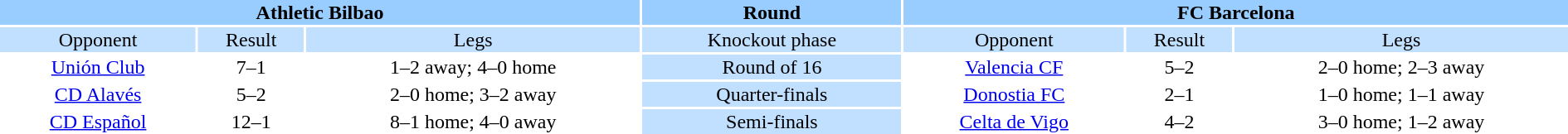<table width="100%" style="text-align:center">
<tr valign=top bgcolor=#99ccff>
<th colspan=3 style="width:1*">Athletic Bilbao</th>
<th>Round</th>
<th colspan=3 style="width:1*">FC Barcelona</th>
</tr>
<tr valign=top bgcolor=#c1e0ff>
<td>Opponent</td>
<td>Result</td>
<td>Legs</td>
<td bgcolor=#c1e0ff>Knockout phase</td>
<td>Opponent</td>
<td>Result</td>
<td>Legs</td>
</tr>
<tr>
<td><a href='#'>Unión Club</a></td>
<td>7–1</td>
<td>1–2 away; 4–0 home</td>
<td bgcolor=#c1e0ff>Round of 16</td>
<td><a href='#'>Valencia CF</a></td>
<td>5–2</td>
<td>2–0 home; 2–3 away</td>
</tr>
<tr>
<td><a href='#'>CD Alavés</a></td>
<td>5–2</td>
<td>2–0 home; 3–2 away</td>
<td bgcolor=#c1e0ff>Quarter-finals</td>
<td><a href='#'>Donostia FC</a></td>
<td>2–1</td>
<td>1–0 home; 1–1 away</td>
</tr>
<tr>
<td><a href='#'>CD Español</a></td>
<td>12–1</td>
<td>8–1 home; 4–0 away</td>
<td bgcolor=#c1e0ff>Semi-finals</td>
<td><a href='#'>Celta de Vigo</a></td>
<td>4–2</td>
<td>3–0 home; 1–2 away</td>
</tr>
</table>
